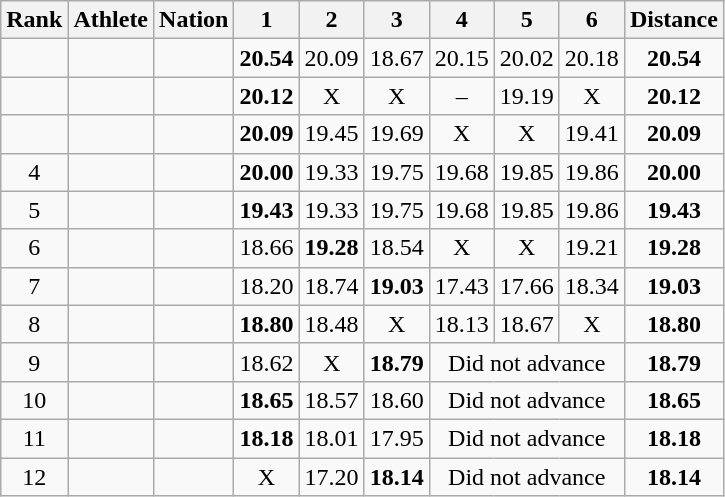<table class="wikitable sortable" style="text-align:center">
<tr>
<th>Rank</th>
<th>Athlete</th>
<th>Nation</th>
<th>1</th>
<th>2</th>
<th>3</th>
<th>4</th>
<th>5</th>
<th>6</th>
<th>Distance</th>
</tr>
<tr>
<td></td>
<td align=left></td>
<td align=left></td>
<td><strong>20.54</strong></td>
<td>20.09</td>
<td>18.67</td>
<td>20.15</td>
<td>20.02</td>
<td>20.18</td>
<td><strong>20.54</strong></td>
</tr>
<tr>
<td></td>
<td align=left></td>
<td align=left></td>
<td><strong>20.12</strong></td>
<td data-sort-value=1.00>X</td>
<td data-sort-value=1.00>X</td>
<td>–</td>
<td>19.19</td>
<td data-sort-value=1.00>X</td>
<td><strong>20.12</strong></td>
</tr>
<tr>
<td></td>
<td align=left></td>
<td align=left></td>
<td><strong>20.09</strong></td>
<td>19.45</td>
<td>19.69</td>
<td data-sort-value=1.00>X</td>
<td data-sort-value=1.00>X</td>
<td>19.41</td>
<td><strong>20.09</strong></td>
</tr>
<tr>
<td>4</td>
<td align=left></td>
<td align=left></td>
<td><strong>20.00</strong></td>
<td>19.33</td>
<td>19.75</td>
<td>19.68</td>
<td>19.85</td>
<td>19.86</td>
<td><strong>20.00</strong></td>
</tr>
<tr>
<td>5</td>
<td align=left></td>
<td align=left></td>
<td><strong>19.43</strong></td>
<td>19.33</td>
<td>19.75</td>
<td>19.68</td>
<td>19.85</td>
<td>19.86</td>
<td><strong>19.43</strong></td>
</tr>
<tr>
<td>6</td>
<td align=left></td>
<td align=left></td>
<td>18.66</td>
<td><strong>19.28</strong></td>
<td>18.54</td>
<td data-sort-value=1.00>X</td>
<td data-sort-value=1.00>X</td>
<td>19.21</td>
<td><strong>19.28</strong></td>
</tr>
<tr>
<td>7</td>
<td align=left></td>
<td align=left></td>
<td>18.20</td>
<td>18.74</td>
<td><strong>19.03</strong></td>
<td>17.43</td>
<td>17.66</td>
<td>18.34</td>
<td><strong>19.03</strong></td>
</tr>
<tr>
<td>8</td>
<td align=left></td>
<td align=left></td>
<td><strong>18.80</strong></td>
<td>18.48</td>
<td data-sort-value=1.00>X</td>
<td>18.13</td>
<td>18.67</td>
<td data-sort-value=1.00>X</td>
<td><strong>18.80</strong></td>
</tr>
<tr>
<td>9</td>
<td align=left></td>
<td align=left></td>
<td>18.62</td>
<td data-sort-value=1.00>X</td>
<td><strong>18.79</strong></td>
<td colspan=3 data-sort-value=0.00>Did not advance</td>
<td><strong>18.79</strong></td>
</tr>
<tr>
<td>10</td>
<td align=left></td>
<td align=left></td>
<td><strong>18.65</strong></td>
<td>18.57</td>
<td>18.60</td>
<td colspan=3 data-sort-value=0.00>Did not advance</td>
<td><strong>18.65</strong></td>
</tr>
<tr>
<td>11</td>
<td align=left></td>
<td align=left></td>
<td><strong>18.18</strong></td>
<td>18.01</td>
<td>17.95</td>
<td colspan=3 data-sort-value=0.00>Did not advance</td>
<td><strong>18.18</strong></td>
</tr>
<tr>
<td>12</td>
<td align=left></td>
<td align=left></td>
<td data-sort-value=1.00>X</td>
<td>17.20</td>
<td><strong>18.14</strong></td>
<td colspan=3 data-sort-value=0.00>Did not advance</td>
<td><strong>18.14</strong></td>
</tr>
</table>
